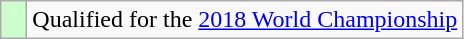<table class="wikitable" style="text-align:left">
<tr>
<td width=10px bgcolor=#ccffcc></td>
<td>Qualified for the <a href='#'>2018 World Championship</a></td>
</tr>
</table>
